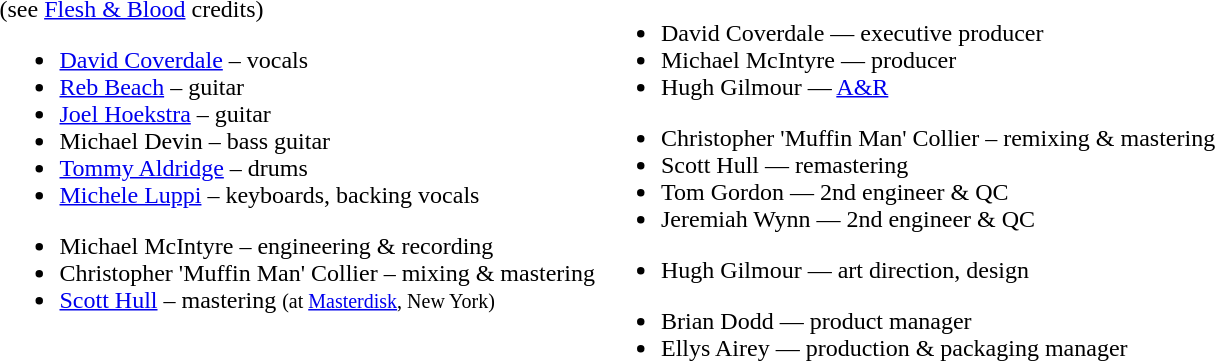<table>
<tr>
<td valign=top><br>(see <a href='#'>Flesh & Blood</a> credits)<ul><li><a href='#'>David Coverdale</a> – vocals</li><li><a href='#'>Reb Beach</a> – guitar</li><li><a href='#'>Joel Hoekstra</a> – guitar</li><li>Michael Devin – bass guitar</li><li><a href='#'>Tommy Aldridge</a> – drums</li><li><a href='#'>Michele Luppi</a> – keyboards, backing vocals</li></ul><ul><li>Michael McIntyre – engineering & recording</li><li>Christopher 'Muffin Man' Collier – mixing & mastering</li><li><a href='#'>Scott Hull</a> – mastering <small>(at <a href='#'>Masterdisk</a>, New York)</small></li></ul></td>
<td valign=top><br><ul><li>David Coverdale — executive producer</li><li>Michael McIntyre — producer</li><li>Hugh Gilmour — <a href='#'>A&R</a></li></ul><ul><li>Christopher 'Muffin Man' Collier – remixing & mastering</li><li>Scott Hull — remastering</li><li>Tom Gordon — 2nd engineer & QC</li><li>Jeremiah Wynn — 2nd engineer & QC</li></ul><ul><li>Hugh Gilmour — art direction, design</li></ul><ul><li>Brian Dodd — product manager</li><li>Ellys Airey — production & packaging manager</li></ul></td>
</tr>
</table>
